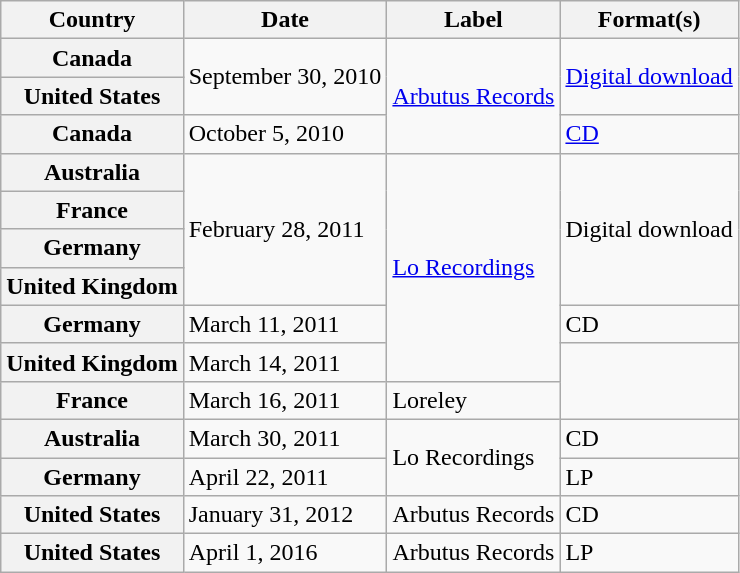<table class="wikitable plainrowheaders">
<tr>
<th scope="col">Country</th>
<th scope="col">Date</th>
<th scope="col">Label</th>
<th scope="col">Format(s)</th>
</tr>
<tr>
<th scope="row">Canada</th>
<td rowspan="2">September 30, 2010</td>
<td rowspan="3"><a href='#'>Arbutus Records</a></td>
<td rowspan="2"><a href='#'>Digital download</a></td>
</tr>
<tr>
<th scope="row">United States</th>
</tr>
<tr>
<th scope="row">Canada</th>
<td>October 5, 2010</td>
<td><a href='#'>CD</a></td>
</tr>
<tr>
<th scope="row">Australia</th>
<td rowspan="4">February 28, 2011</td>
<td rowspan="6"><a href='#'>Lo Recordings</a></td>
<td rowspan="4">Digital download</td>
</tr>
<tr>
<th scope="row">France</th>
</tr>
<tr>
<th scope="row">Germany</th>
</tr>
<tr>
<th scope="row">United Kingdom</th>
</tr>
<tr>
<th scope="row">Germany</th>
<td>March 11, 2011</td>
<td>CD</td>
</tr>
<tr>
<th scope="row">United Kingdom</th>
<td>March 14, 2011</td>
<td rowspan="2"></td>
</tr>
<tr>
<th scope="row">France</th>
<td>March 16, 2011</td>
<td>Loreley</td>
</tr>
<tr>
<th scope="row">Australia</th>
<td>March 30, 2011</td>
<td rowspan="2">Lo Recordings</td>
<td>CD</td>
</tr>
<tr>
<th scope="row">Germany</th>
<td>April 22, 2011</td>
<td>LP</td>
</tr>
<tr>
<th scope="row">United States</th>
<td>January 31, 2012</td>
<td>Arbutus Records</td>
<td>CD</td>
</tr>
<tr>
<th scope="row">United States</th>
<td>April 1, 2016</td>
<td>Arbutus Records</td>
<td>LP</td>
</tr>
</table>
